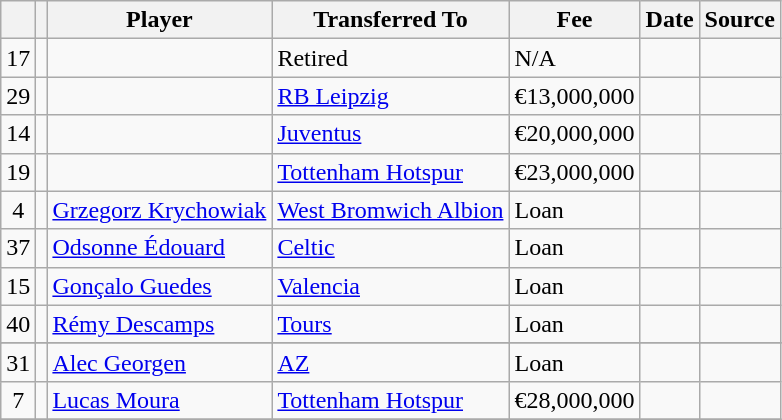<table class="wikitable plainrowheaders sortable">
<tr>
<th></th>
<th></th>
<th scope=col>Player</th>
<th>Transferred To</th>
<th !scope=col; style="width: 65px;">Fee</th>
<th scope=col>Date</th>
<th scope=col>Source</th>
</tr>
<tr>
<td align=center>17</td>
<td align=center></td>
<td></td>
<td>Retired</td>
<td>N/A</td>
<td></td>
<td></td>
</tr>
<tr>
<td align=center>29</td>
<td align=center></td>
<td></td>
<td> <a href='#'>RB Leipzig</a></td>
<td>€13,000,000</td>
<td></td>
<td></td>
</tr>
<tr>
<td align=center>14</td>
<td align=center></td>
<td></td>
<td> <a href='#'>Juventus</a></td>
<td>€20,000,000</td>
<td></td>
<td></td>
</tr>
<tr>
<td align=center>19</td>
<td align=center></td>
<td></td>
<td> <a href='#'>Tottenham Hotspur</a></td>
<td>€23,000,000</td>
<td></td>
<td></td>
</tr>
<tr>
<td align=center>4</td>
<td align=center></td>
<td> <a href='#'>Grzegorz Krychowiak</a></td>
<td> <a href='#'>West Bromwich Albion</a></td>
<td>Loan</td>
<td></td>
<td></td>
</tr>
<tr>
<td align=center>37</td>
<td align=center></td>
<td> <a href='#'>Odsonne Édouard</a></td>
<td> <a href='#'>Celtic</a></td>
<td>Loan</td>
<td></td>
<td></td>
</tr>
<tr>
<td align=center>15</td>
<td align=center></td>
<td> <a href='#'>Gonçalo Guedes</a></td>
<td> <a href='#'>Valencia</a></td>
<td>Loan</td>
<td></td>
<td></td>
</tr>
<tr>
<td align=center>40</td>
<td align=center></td>
<td> <a href='#'>Rémy Descamps</a></td>
<td> <a href='#'>Tours</a></td>
<td>Loan</td>
<td></td>
<td></td>
</tr>
<tr>
</tr>
<tr>
<td align=center>31</td>
<td align=center></td>
<td> <a href='#'>Alec Georgen</a></td>
<td> <a href='#'>AZ</a></td>
<td>Loan</td>
<td></td>
<td></td>
</tr>
<tr>
<td align=center>7</td>
<td align=center></td>
<td> <a href='#'>Lucas Moura</a></td>
<td> <a href='#'>Tottenham Hotspur</a></td>
<td>€28,000,000</td>
<td></td>
<td></td>
</tr>
<tr>
</tr>
</table>
